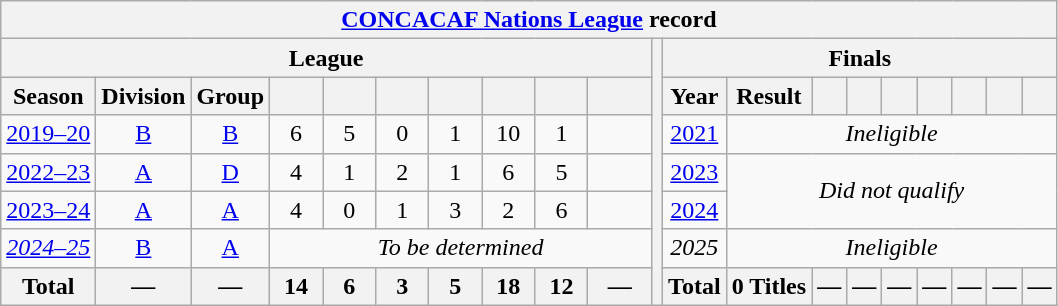<table class="wikitable" style="text-align:center;">
<tr>
<th colspan=20><a href='#'>CONCACAF Nations League</a> record</th>
</tr>
<tr>
<th colspan=10>League</th>
<th rowspan=7></th>
<th colspan=9>Finals</th>
</tr>
<tr>
<th>Season</th>
<th>Division</th>
<th>Group</th>
<th width=28></th>
<th width=28></th>
<th width=28></th>
<th width=28></th>
<th width=28></th>
<th width=28></th>
<th width=35></th>
<th>Year</th>
<th>Result</th>
<th></th>
<th></th>
<th></th>
<th></th>
<th></th>
<th></th>
<th></th>
</tr>
<tr>
<td><a href='#'>2019–20</a></td>
<td><a href='#'>B</a></td>
<td><a href='#'>B</a></td>
<td>6</td>
<td>5</td>
<td>0</td>
<td>1</td>
<td>10</td>
<td>1</td>
<td></td>
<td> <a href='#'>2021</a></td>
<td colspan=8><em>Ineligible</em></td>
</tr>
<tr>
<td><a href='#'>2022–23</a></td>
<td><a href='#'>A</a></td>
<td><a href='#'>D</a></td>
<td>4</td>
<td>1</td>
<td>2</td>
<td>1</td>
<td>6</td>
<td>5</td>
<td></td>
<td> <a href='#'>2023</a></td>
<td colspan=8 rowspan=2><em>Did not qualify</em></td>
</tr>
<tr>
<td><a href='#'>2023–24</a></td>
<td><a href='#'>A</a></td>
<td><a href='#'>A</a></td>
<td>4</td>
<td>0</td>
<td>1</td>
<td>3</td>
<td>2</td>
<td>6</td>
<td></td>
<td> <a href='#'>2024</a></td>
</tr>
<tr>
<td><a href='#'><em>2024–25</em></a></td>
<td><a href='#'>B</a></td>
<td><a href='#'>A</a></td>
<td colspan=7><em>To be determined</em></td>
<td> <em>2025</em></td>
<td colspan=8><em>Ineligible</em></td>
</tr>
<tr>
<th>Total</th>
<th>—</th>
<th>—</th>
<th>14</th>
<th>6</th>
<th>3</th>
<th>5</th>
<th>18</th>
<th>12</th>
<th>—</th>
<th>Total</th>
<th>0 Titles</th>
<th>—</th>
<th>—</th>
<th>—</th>
<th>—</th>
<th>—</th>
<th>—</th>
<th>—</th>
</tr>
</table>
